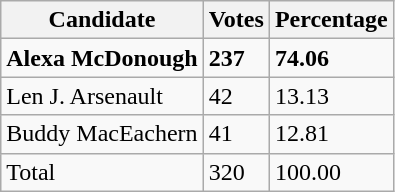<table class="wikitable">
<tr>
<th>Candidate</th>
<th>Votes</th>
<th>Percentage</th>
</tr>
<tr>
<td><strong>Alexa McDonough</strong></td>
<td><strong>237</strong></td>
<td><strong>74.06</strong></td>
</tr>
<tr>
<td>Len J. Arsenault</td>
<td>42</td>
<td>13.13</td>
</tr>
<tr>
<td>Buddy MacEachern</td>
<td>41</td>
<td>12.81</td>
</tr>
<tr>
<td>Total</td>
<td>320</td>
<td>100.00</td>
</tr>
</table>
